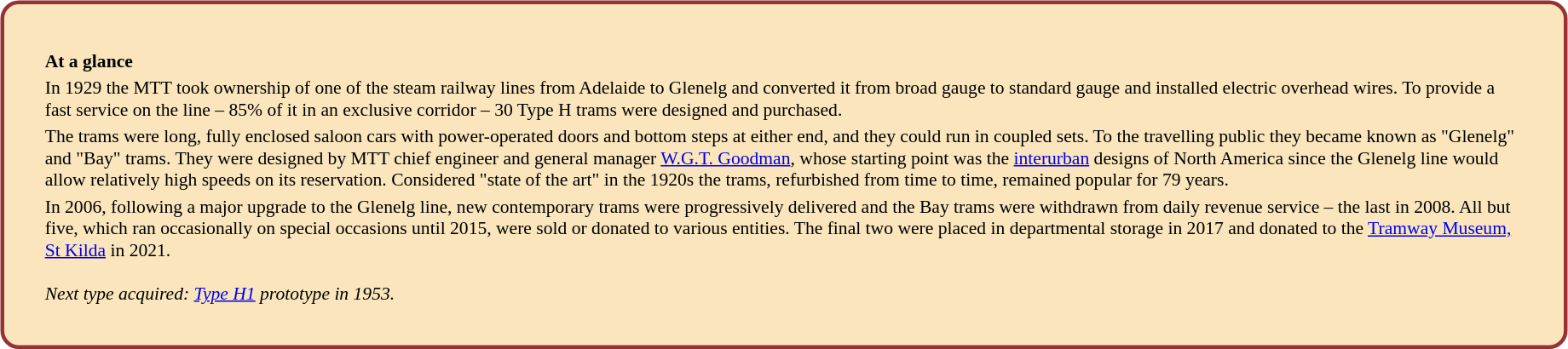<table style="width:100%; float:Left; padding-right: 2em; padding-bottom: 3em;">
<tr>
<td valign=top width=90%><br><table width="100%" align="left" style="text-align:left; border:3px solid #993333; border-radius: 1em; background-color:#FAE5BC; font-size: 90%; padding: 2em;">
<tr>
<td></td>
</tr>
<tr>
<td><strong>At a glance</strong></td>
</tr>
<tr>
<td>In 1929 the MTT took ownership of one of the steam railway lines from Adelaide to Glenelg and converted it from broad gauge to standard gauge and installed electric overhead wires. To provide a fast service on the  line – 85% of it in an exclusive corridor – 30 Type H trams were designed and purchased.</td>
</tr>
<tr>
<td>The trams were long, fully enclosed saloon cars with power-operated doors and bottom steps at either end, and they could run in coupled sets. To the travelling public they became known as "Glenelg" and "Bay" trams. They were designed by MTT chief engineer and general manager <a href='#'>W.G.T. Goodman</a>, whose starting point was the <a href='#'>interurban</a> designs of North America since the Glenelg line would allow relatively high speeds on its reservation. Considered "state of the art" in the 1920s the trams, refurbished from time to time, remained popular for 79 years.</td>
</tr>
<tr>
<td>In 2006, following a major upgrade to the Glenelg line, new contemporary trams were progressively delivered and the Bay trams were withdrawn from daily revenue service – the last in 2008. All but five, which ran occasionally on special occasions until 2015, were sold or donated to various entities. The final two were placed in departmental storage in 2017 and donated to the <a href='#'>Tramway Museum, St Kilda</a> in 2021.<br><br>
<em>Next type acquired: <a href='#'>Type H1</a> prototype in 1953.</em></td>
</tr>
</table>
</td>
</tr>
</table>
